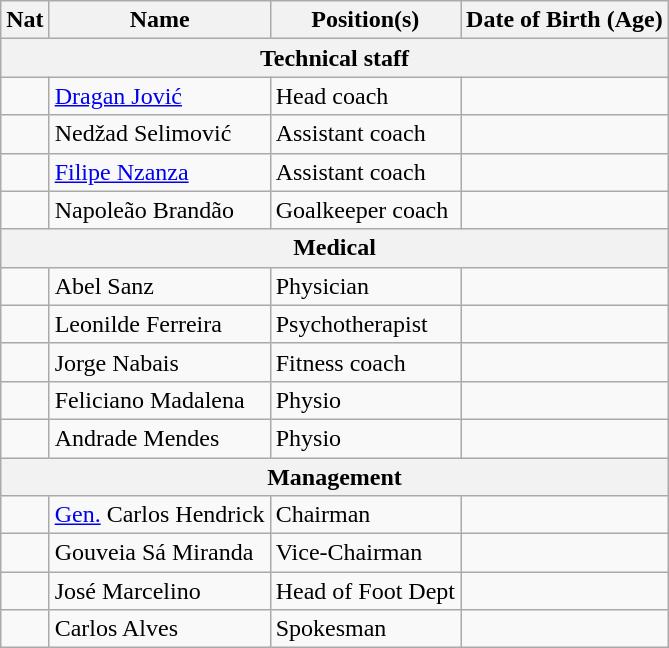<table class="wikitable ve-ce-branchNode ve-ce-tableNode">
<tr>
<th>Nat</th>
<th>Name</th>
<th>Position(s)</th>
<th>Date of Birth (Age)</th>
</tr>
<tr>
<th colspan="4">Technical staff</th>
</tr>
<tr>
<td></td>
<td><a href='#'>Dragan Jović</a></td>
<td>Head coach</td>
<td></td>
</tr>
<tr>
<td></td>
<td>Nedžad Selimović</td>
<td>Assistant coach</td>
<td></td>
</tr>
<tr>
<td></td>
<td><a href='#'>Filipe Nzanza</a></td>
<td>Assistant coach</td>
<td></td>
</tr>
<tr>
<td></td>
<td>Napoleão Brandão</td>
<td>Goalkeeper coach</td>
<td></td>
</tr>
<tr>
<th colspan="4">Medical</th>
</tr>
<tr>
<td></td>
<td>Abel Sanz</td>
<td>Physician</td>
<td></td>
</tr>
<tr>
<td></td>
<td>Leonilde Ferreira</td>
<td>Psychotherapist</td>
<td></td>
</tr>
<tr>
<td></td>
<td>Jorge Nabais</td>
<td>Fitness coach</td>
<td></td>
</tr>
<tr>
<td></td>
<td>Feliciano Madalena</td>
<td>Physio</td>
<td></td>
</tr>
<tr>
<td></td>
<td>Andrade Mendes</td>
<td>Physio</td>
<td></td>
</tr>
<tr>
<th colspan="4">Management</th>
</tr>
<tr>
<td></td>
<td><a href='#'>Gen.</a> Carlos Hendrick</td>
<td>Chairman</td>
<td></td>
</tr>
<tr>
<td></td>
<td>Gouveia Sá Miranda</td>
<td>Vice-Chairman</td>
<td></td>
</tr>
<tr>
<td></td>
<td>José Marcelino</td>
<td>Head of Foot Dept</td>
<td></td>
</tr>
<tr>
<td></td>
<td>Carlos Alves</td>
<td>Spokesman</td>
<td></td>
</tr>
</table>
